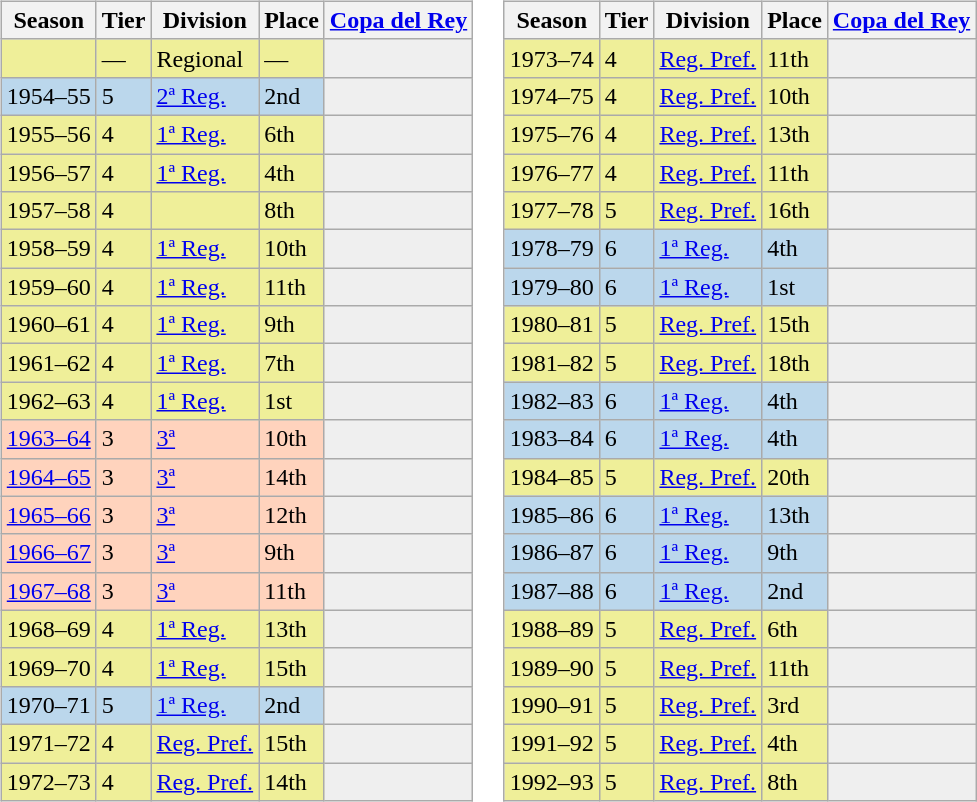<table>
<tr>
<td valign="top" width=0%><br><table class="wikitable">
<tr style="background:#f0f6fa;">
<th>Season</th>
<th>Tier</th>
<th>Division</th>
<th>Place</th>
<th><a href='#'>Copa del Rey</a></th>
</tr>
<tr>
<td style="background:#EFEF99;"></td>
<td style="background:#EFEF99;">—</td>
<td style="background:#EFEF99;">Regional</td>
<td style="background:#EFEF99;">—</td>
<th style="background:#efefef;"></th>
</tr>
<tr>
<td style="background:#BBD7EC;">1954–55</td>
<td style="background:#BBD7EC;">5</td>
<td style="background:#BBD7EC;"><a href='#'>2ª Reg.</a></td>
<td style="background:#BBD7EC;">2nd</td>
<th style="background:#efefef;"></th>
</tr>
<tr>
<td style="background:#EFEF99;">1955–56</td>
<td style="background:#EFEF99;">4</td>
<td style="background:#EFEF99;"><a href='#'>1ª Reg.</a></td>
<td style="background:#EFEF99;">6th</td>
<th style="background:#efefef;"></th>
</tr>
<tr>
<td style="background:#EFEF99;">1956–57</td>
<td style="background:#EFEF99;">4</td>
<td style="background:#EFEF99;"><a href='#'>1ª Reg.</a></td>
<td style="background:#EFEF99;">4th</td>
<th style="background:#efefef;"></th>
</tr>
<tr>
<td style="background:#EFEF99;">1957–58</td>
<td style="background:#EFEF99;">4</td>
<td style="background:#EFEF99;"></td>
<td style="background:#EFEF99;">8th</td>
<th style="background:#efefef;"></th>
</tr>
<tr>
<td style="background:#EFEF99;">1958–59</td>
<td style="background:#EFEF99;">4</td>
<td style="background:#EFEF99;"><a href='#'>1ª Reg.</a></td>
<td style="background:#EFEF99;">10th</td>
<th style="background:#efefef;"></th>
</tr>
<tr>
<td style="background:#EFEF99;">1959–60</td>
<td style="background:#EFEF99;">4</td>
<td style="background:#EFEF99;"><a href='#'>1ª Reg.</a></td>
<td style="background:#EFEF99;">11th</td>
<th style="background:#efefef;"></th>
</tr>
<tr>
<td style="background:#EFEF99;">1960–61</td>
<td style="background:#EFEF99;">4</td>
<td style="background:#EFEF99;"><a href='#'>1ª Reg.</a></td>
<td style="background:#EFEF99;">9th</td>
<th style="background:#efefef;"></th>
</tr>
<tr>
<td style="background:#EFEF99;">1961–62</td>
<td style="background:#EFEF99;">4</td>
<td style="background:#EFEF99;"><a href='#'>1ª Reg.</a></td>
<td style="background:#EFEF99;">7th</td>
<th style="background:#efefef;"></th>
</tr>
<tr>
<td style="background:#EFEF99;">1962–63</td>
<td style="background:#EFEF99;">4</td>
<td style="background:#EFEF99;"><a href='#'>1ª Reg.</a></td>
<td style="background:#EFEF99;">1st</td>
<th style="background:#efefef;"></th>
</tr>
<tr>
<td style="background:#FFD3BD;"><a href='#'>1963–64</a></td>
<td style="background:#FFD3BD;">3</td>
<td style="background:#FFD3BD;"><a href='#'>3ª</a></td>
<td style="background:#FFD3BD;">10th</td>
<th style="background:#efefef;"></th>
</tr>
<tr>
<td style="background:#FFD3BD;"><a href='#'>1964–65</a></td>
<td style="background:#FFD3BD;">3</td>
<td style="background:#FFD3BD;"><a href='#'>3ª</a></td>
<td style="background:#FFD3BD;">14th</td>
<th style="background:#efefef;"></th>
</tr>
<tr>
<td style="background:#FFD3BD;"><a href='#'>1965–66</a></td>
<td style="background:#FFD3BD;">3</td>
<td style="background:#FFD3BD;"><a href='#'>3ª</a></td>
<td style="background:#FFD3BD;">12th</td>
<th style="background:#efefef;"></th>
</tr>
<tr>
<td style="background:#FFD3BD;"><a href='#'>1966–67</a></td>
<td style="background:#FFD3BD;">3</td>
<td style="background:#FFD3BD;"><a href='#'>3ª</a></td>
<td style="background:#FFD3BD;">9th</td>
<th style="background:#efefef;"></th>
</tr>
<tr>
<td style="background:#FFD3BD;"><a href='#'>1967–68</a></td>
<td style="background:#FFD3BD;">3</td>
<td style="background:#FFD3BD;"><a href='#'>3ª</a></td>
<td style="background:#FFD3BD;">11th</td>
<th style="background:#efefef;"></th>
</tr>
<tr>
<td style="background:#EFEF99;">1968–69</td>
<td style="background:#EFEF99;">4</td>
<td style="background:#EFEF99;"><a href='#'>1ª Reg.</a></td>
<td style="background:#EFEF99;">13th</td>
<th style="background:#efefef;"></th>
</tr>
<tr>
<td style="background:#EFEF99;">1969–70</td>
<td style="background:#EFEF99;">4</td>
<td style="background:#EFEF99;"><a href='#'>1ª Reg.</a></td>
<td style="background:#EFEF99;">15th</td>
<th style="background:#efefef;"></th>
</tr>
<tr>
<td style="background:#BBD7EC;">1970–71</td>
<td style="background:#BBD7EC;">5</td>
<td style="background:#BBD7EC;"><a href='#'>1ª Reg.</a></td>
<td style="background:#BBD7EC;">2nd</td>
<th style="background:#efefef;"></th>
</tr>
<tr>
<td style="background:#EFEF99;">1971–72</td>
<td style="background:#EFEF99;">4</td>
<td style="background:#EFEF99;"><a href='#'>Reg. Pref.</a></td>
<td style="background:#EFEF99;">15th</td>
<th style="background:#efefef;"></th>
</tr>
<tr>
<td style="background:#EFEF99;">1972–73</td>
<td style="background:#EFEF99;">4</td>
<td style="background:#EFEF99;"><a href='#'>Reg. Pref.</a></td>
<td style="background:#EFEF99;">14th</td>
<th style="background:#efefef;"></th>
</tr>
</table>
</td>
<td valign="top" width=0%><br><table class="wikitable">
<tr style="background:#f0f6fa;">
<th>Season</th>
<th>Tier</th>
<th>Division</th>
<th>Place</th>
<th><a href='#'>Copa del Rey</a></th>
</tr>
<tr>
<td style="background:#EFEF99;">1973–74</td>
<td style="background:#EFEF99;">4</td>
<td style="background:#EFEF99;"><a href='#'>Reg. Pref.</a></td>
<td style="background:#EFEF99;">11th</td>
<th style="background:#efefef;"></th>
</tr>
<tr>
<td style="background:#EFEF99;">1974–75</td>
<td style="background:#EFEF99;">4</td>
<td style="background:#EFEF99;"><a href='#'>Reg. Pref.</a></td>
<td style="background:#EFEF99;">10th</td>
<th style="background:#efefef;"></th>
</tr>
<tr>
<td style="background:#EFEF99;">1975–76</td>
<td style="background:#EFEF99;">4</td>
<td style="background:#EFEF99;"><a href='#'>Reg. Pref.</a></td>
<td style="background:#EFEF99;">13th</td>
<th style="background:#efefef;"></th>
</tr>
<tr>
<td style="background:#EFEF99;">1976–77</td>
<td style="background:#EFEF99;">4</td>
<td style="background:#EFEF99;"><a href='#'>Reg. Pref.</a></td>
<td style="background:#EFEF99;">11th</td>
<th style="background:#efefef;"></th>
</tr>
<tr>
<td style="background:#EFEF99;">1977–78</td>
<td style="background:#EFEF99;">5</td>
<td style="background:#EFEF99;"><a href='#'>Reg. Pref.</a></td>
<td style="background:#EFEF99;">16th</td>
<th style="background:#efefef;"></th>
</tr>
<tr>
<td style="background:#BBD7EC;">1978–79</td>
<td style="background:#BBD7EC;">6</td>
<td style="background:#BBD7EC;"><a href='#'>1ª Reg.</a></td>
<td style="background:#BBD7EC;">4th</td>
<th style="background:#efefef;"></th>
</tr>
<tr>
<td style="background:#BBD7EC;">1979–80</td>
<td style="background:#BBD7EC;">6</td>
<td style="background:#BBD7EC;"><a href='#'>1ª Reg.</a></td>
<td style="background:#BBD7EC;">1st</td>
<th style="background:#efefef;"></th>
</tr>
<tr>
<td style="background:#EFEF99;">1980–81</td>
<td style="background:#EFEF99;">5</td>
<td style="background:#EFEF99;"><a href='#'>Reg. Pref.</a></td>
<td style="background:#EFEF99;">15th</td>
<th style="background:#efefef;"></th>
</tr>
<tr>
<td style="background:#EFEF99;">1981–82</td>
<td style="background:#EFEF99;">5</td>
<td style="background:#EFEF99;"><a href='#'>Reg. Pref.</a></td>
<td style="background:#EFEF99;">18th</td>
<th style="background:#efefef;"></th>
</tr>
<tr>
<td style="background:#BBD7EC;">1982–83</td>
<td style="background:#BBD7EC;">6</td>
<td style="background:#BBD7EC;"><a href='#'>1ª Reg.</a></td>
<td style="background:#BBD7EC;">4th</td>
<th style="background:#efefef;"></th>
</tr>
<tr>
<td style="background:#BBD7EC;">1983–84</td>
<td style="background:#BBD7EC;">6</td>
<td style="background:#BBD7EC;"><a href='#'>1ª Reg.</a></td>
<td style="background:#BBD7EC;">4th</td>
<th style="background:#efefef;"></th>
</tr>
<tr>
<td style="background:#EFEF99;">1984–85</td>
<td style="background:#EFEF99;">5</td>
<td style="background:#EFEF99;"><a href='#'>Reg. Pref.</a></td>
<td style="background:#EFEF99;">20th</td>
<th style="background:#efefef;"></th>
</tr>
<tr>
<td style="background:#BBD7EC;">1985–86</td>
<td style="background:#BBD7EC;">6</td>
<td style="background:#BBD7EC;"><a href='#'>1ª Reg.</a></td>
<td style="background:#BBD7EC;">13th</td>
<th style="background:#efefef;"></th>
</tr>
<tr>
<td style="background:#BBD7EC;">1986–87</td>
<td style="background:#BBD7EC;">6</td>
<td style="background:#BBD7EC;"><a href='#'>1ª Reg.</a></td>
<td style="background:#BBD7EC;">9th</td>
<th style="background:#efefef;"></th>
</tr>
<tr>
<td style="background:#BBD7EC;">1987–88</td>
<td style="background:#BBD7EC;">6</td>
<td style="background:#BBD7EC;"><a href='#'>1ª Reg.</a></td>
<td style="background:#BBD7EC;">2nd</td>
<th style="background:#efefef;"></th>
</tr>
<tr>
<td style="background:#EFEF99;">1988–89</td>
<td style="background:#EFEF99;">5</td>
<td style="background:#EFEF99;"><a href='#'>Reg. Pref.</a></td>
<td style="background:#EFEF99;">6th</td>
<th style="background:#efefef;"></th>
</tr>
<tr>
<td style="background:#EFEF99;">1989–90</td>
<td style="background:#EFEF99;">5</td>
<td style="background:#EFEF99;"><a href='#'>Reg. Pref.</a></td>
<td style="background:#EFEF99;">11th</td>
<th style="background:#efefef;"></th>
</tr>
<tr>
<td style="background:#EFEF99;">1990–91</td>
<td style="background:#EFEF99;">5</td>
<td style="background:#EFEF99;"><a href='#'>Reg. Pref.</a></td>
<td style="background:#EFEF99;">3rd</td>
<th style="background:#efefef;"></th>
</tr>
<tr>
<td style="background:#EFEF99;">1991–92</td>
<td style="background:#EFEF99;">5</td>
<td style="background:#EFEF99;"><a href='#'>Reg. Pref.</a></td>
<td style="background:#EFEF99;">4th</td>
<th style="background:#efefef;"></th>
</tr>
<tr>
<td style="background:#EFEF99;">1992–93</td>
<td style="background:#EFEF99;">5</td>
<td style="background:#EFEF99;"><a href='#'>Reg. Pref.</a></td>
<td style="background:#EFEF99;">8th</td>
<th style="background:#efefef;"></th>
</tr>
</table>
</td>
</tr>
</table>
